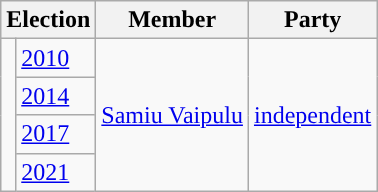<table class="wikitable">
<tr>
<th colspan="2">Election</th>
<th>Member</th>
<th>Party</th>
</tr>
<tr>
<td rowspan="4" style="background-color: "></td>
<td><a href='#'>2010</a></td>
<td rowspan="4"><a href='#'>Samiu Vaipulu</a></td>
<td rowspan="4"><a href='#'>independent</a></td>
</tr>
<tr>
<td><a href='#'>2014</a></td>
</tr>
<tr>
<td><a href='#'>2017</a></td>
</tr>
<tr>
<td><a href='#'>2021</a></td>
</tr>
</table>
